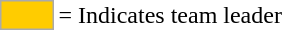<table>
<tr>
<td style="background-color:#FFCC00; border:1px solid #aaaaaa; width:2em;"></td>
<td>= Indicates team leader</td>
</tr>
</table>
